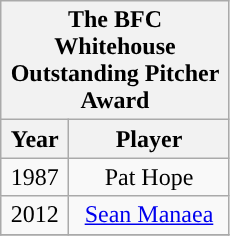<table class="wikitable" style="display: inline-table; margin-right: 20px; text-align:center">
<tr>
<th scope="col" colspan="2" style="width: 145px;">The BFC Whitehouse Outstanding Pitcher Award</th>
</tr>
<tr>
<th scope="col">Year</th>
<th scope="col">Player</th>
</tr>
<tr>
<td>1987</td>
<td>Pat Hope</td>
</tr>
<tr>
<td>2012</td>
<td><a href='#'>Sean Manaea</a></td>
</tr>
<tr>
</tr>
</table>
